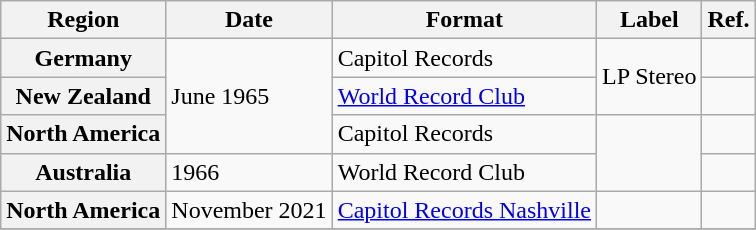<table class="wikitable plainrowheaders">
<tr>
<th scope="col">Region</th>
<th scope="col">Date</th>
<th scope="col">Format</th>
<th scope="col">Label</th>
<th scope="col">Ref.</th>
</tr>
<tr>
<th scope="row">Germany</th>
<td rowspan="3">June 1965</td>
<td>Capitol Records</td>
<td rowspan="2">LP Stereo</td>
<td></td>
</tr>
<tr>
<th scope="row">New Zealand</th>
<td><a href='#'>World Record Club</a></td>
<td></td>
</tr>
<tr>
<th scope="row">North America</th>
<td>Capitol Records</td>
<td rowspan="2"></td>
<td></td>
</tr>
<tr>
<th scope="row">Australia</th>
<td>1966</td>
<td>World Record Club</td>
<td></td>
</tr>
<tr>
<th scope="row">North America</th>
<td>November 2021</td>
<td><a href='#'>Capitol Records Nashville</a></td>
<td></td>
<td></td>
</tr>
<tr>
</tr>
</table>
